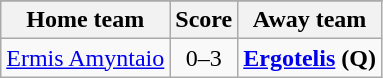<table class="wikitable" style="text-align: center">
<tr>
</tr>
<tr>
<th>Home team</th>
<th>Score</th>
<th>Away team</th>
</tr>
<tr>
<td><a href='#'>Ermis Amyntaio</a></td>
<td>0–3</td>
<td><strong> <a href='#'>Ergotelis</a> (Q)</strong></td>
</tr>
</table>
